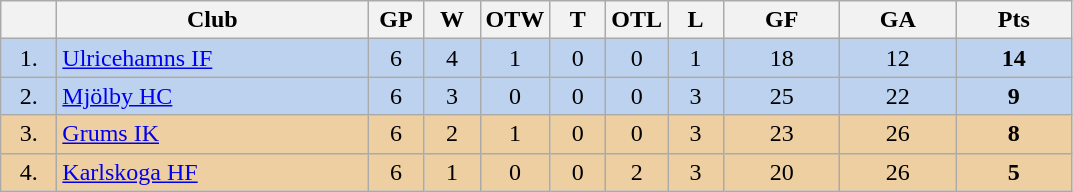<table class="wikitable">
<tr>
<th width="30"></th>
<th width="200">Club</th>
<th width="30">GP</th>
<th width="30">W</th>
<th width="30">OTW</th>
<th width="30">T</th>
<th width="30">OTL</th>
<th width="30">L</th>
<th width="70">GF</th>
<th width="70">GA</th>
<th width="70">Pts</th>
</tr>
<tr bgcolor="#BCD2EE" align="center">
<td>1.</td>
<td align="left"><a href='#'>Ulricehamns IF</a></td>
<td>6</td>
<td>4</td>
<td>1</td>
<td>0</td>
<td>0</td>
<td>1</td>
<td>18</td>
<td>12</td>
<td><strong>14</strong></td>
</tr>
<tr bgcolor="#BCD2EE" align="center">
<td>2.</td>
<td align="left"><a href='#'>Mjölby HC</a></td>
<td>6</td>
<td>3</td>
<td>0</td>
<td>0</td>
<td>0</td>
<td>3</td>
<td>25</td>
<td>22</td>
<td><strong>9</strong></td>
</tr>
<tr bgcolor="#EECFA1" align="center">
<td>3.</td>
<td align="left"><a href='#'>Grums IK</a></td>
<td>6</td>
<td>2</td>
<td>1</td>
<td>0</td>
<td>0</td>
<td>3</td>
<td>23</td>
<td>26</td>
<td><strong>8</strong></td>
</tr>
<tr bgcolor="#EECFA1" align="center">
<td>4.</td>
<td align="left"><a href='#'>Karlskoga HF</a></td>
<td>6</td>
<td>1</td>
<td>0</td>
<td>0</td>
<td>2</td>
<td>3</td>
<td>20</td>
<td>26</td>
<td><strong>5</strong></td>
</tr>
</table>
